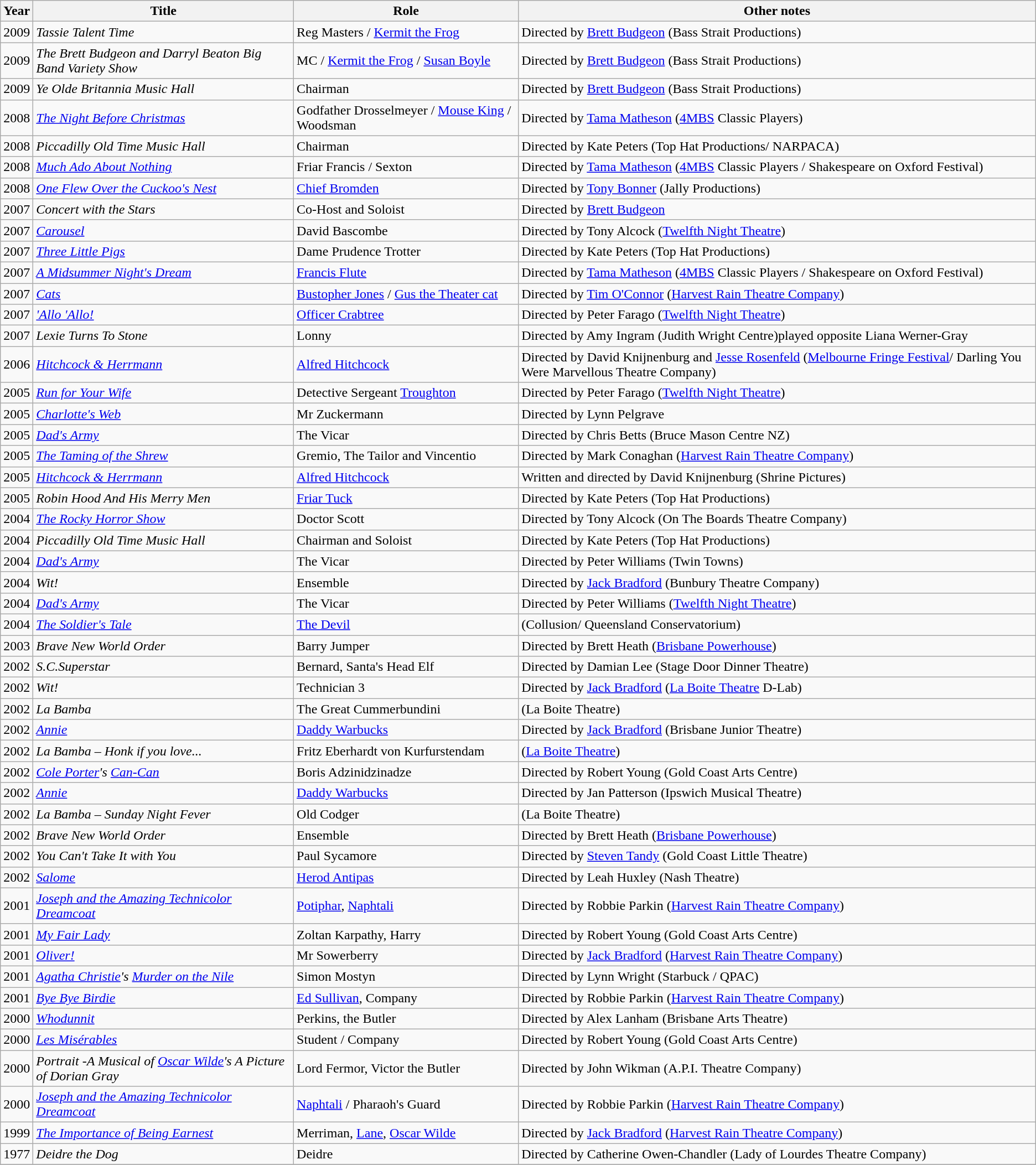<table class="wikitable">
<tr>
<th>Year</th>
<th>Title</th>
<th>Role</th>
<th>Other notes</th>
</tr>
<tr>
<td>2009</td>
<td><em>Tassie Talent Time</em></td>
<td>Reg Masters / <a href='#'>Kermit the Frog</a></td>
<td>Directed by <a href='#'>Brett Budgeon</a> (Bass Strait Productions)</td>
</tr>
<tr>
<td>2009</td>
<td><em>The Brett Budgeon and Darryl Beaton Big Band Variety Show</em></td>
<td>MC / <a href='#'>Kermit the Frog</a> / <a href='#'>Susan Boyle</a></td>
<td>Directed by <a href='#'>Brett Budgeon</a> (Bass Strait Productions)</td>
</tr>
<tr>
<td>2009</td>
<td><em>Ye Olde Britannia Music Hall</em></td>
<td>Chairman</td>
<td>Directed by <a href='#'>Brett Budgeon</a> (Bass Strait Productions)</td>
</tr>
<tr>
<td>2008</td>
<td><em><a href='#'>The Night Before Christmas</a></em></td>
<td>Godfather Drosselmeyer / <a href='#'>Mouse King</a> / Woodsman</td>
<td>Directed by <a href='#'>Tama Matheson</a> (<a href='#'>4MBS</a> Classic Players)</td>
</tr>
<tr>
<td>2008</td>
<td><em>Piccadilly Old Time Music Hall</em></td>
<td>Chairman</td>
<td>Directed by Kate Peters (Top Hat Productions/ NARPACA)</td>
</tr>
<tr>
<td>2008</td>
<td><em><a href='#'>Much Ado About Nothing</a></em></td>
<td>Friar Francis / Sexton</td>
<td>Directed by <a href='#'>Tama Matheson</a> (<a href='#'>4MBS</a> Classic Players / Shakespeare on Oxford Festival)</td>
</tr>
<tr>
<td>2008</td>
<td><em><a href='#'>One Flew Over the Cuckoo's Nest</a></em></td>
<td><a href='#'>Chief Bromden</a></td>
<td>Directed by <a href='#'>Tony Bonner</a> (Jally Productions)</td>
</tr>
<tr>
<td>2007</td>
<td><em>Concert with the Stars</em></td>
<td>Co-Host and Soloist</td>
<td>Directed by <a href='#'>Brett Budgeon</a> </td>
</tr>
<tr>
<td>2007</td>
<td><em><a href='#'>Carousel</a></em></td>
<td>David Bascombe</td>
<td>Directed by Tony Alcock (<a href='#'>Twelfth Night Theatre</a>)</td>
</tr>
<tr>
<td>2007</td>
<td><em><a href='#'>Three Little Pigs</a></em></td>
<td>Dame Prudence Trotter</td>
<td>Directed by Kate Peters (Top Hat Productions)</td>
</tr>
<tr>
<td>2007</td>
<td><em><a href='#'>A Midsummer Night's Dream</a></em></td>
<td><a href='#'>Francis Flute</a></td>
<td>Directed by <a href='#'>Tama Matheson</a> (<a href='#'>4MBS</a> Classic Players / Shakespeare on Oxford Festival)</td>
</tr>
<tr>
<td>2007</td>
<td><em><a href='#'>Cats</a></em></td>
<td><a href='#'>Bustopher Jones</a> / <a href='#'>Gus the Theater cat</a></td>
<td>Directed by <a href='#'>Tim O'Connor</a> (<a href='#'>Harvest Rain Theatre Company</a>)</td>
</tr>
<tr>
<td>2007</td>
<td><em><a href='#'>'Allo 'Allo!</a></em></td>
<td><a href='#'>Officer Crabtree</a></td>
<td>Directed by Peter Farago (<a href='#'>Twelfth Night Theatre</a>)</td>
</tr>
<tr>
<td>2007</td>
<td><em>Lexie Turns To Stone</em></td>
<td>Lonny</td>
<td>Directed by Amy Ingram (Judith Wright Centre)played opposite Liana Werner-Gray</td>
</tr>
<tr>
<td>2006</td>
<td><em><a href='#'>Hitchcock & Herrmann</a></em></td>
<td><a href='#'>Alfred Hitchcock</a></td>
<td>Directed by David Knijnenburg and <a href='#'>Jesse Rosenfeld</a> (<a href='#'>Melbourne Fringe Festival</a>/ Darling You Were Marvellous Theatre Company)</td>
</tr>
<tr>
<td>2005</td>
<td><em><a href='#'>Run for Your Wife</a></em></td>
<td>Detective Sergeant <a href='#'>Troughton</a></td>
<td>Directed by Peter Farago (<a href='#'>Twelfth Night Theatre</a>)</td>
</tr>
<tr>
<td>2005</td>
<td><em><a href='#'>Charlotte's Web</a></em></td>
<td>Mr Zuckermann</td>
<td>Directed by Lynn Pelgrave</td>
</tr>
<tr>
<td>2005</td>
<td><em><a href='#'>Dad's Army</a></em></td>
<td>The Vicar</td>
<td>Directed by Chris Betts (Bruce Mason Centre NZ)</td>
</tr>
<tr>
<td>2005</td>
<td><em><a href='#'>The Taming of the Shrew</a></em></td>
<td>Gremio, The Tailor and Vincentio</td>
<td>Directed by Mark Conaghan (<a href='#'>Harvest Rain Theatre Company</a>)</td>
</tr>
<tr>
<td>2005</td>
<td><em><a href='#'>Hitchcock & Herrmann</a></em></td>
<td><a href='#'>Alfred Hitchcock</a></td>
<td>Written and directed by David Knijnenburg (Shrine Pictures)</td>
</tr>
<tr>
<td>2005</td>
<td><em>Robin Hood And His Merry Men</em></td>
<td><a href='#'>Friar Tuck</a></td>
<td>Directed by Kate Peters (Top Hat Productions)</td>
</tr>
<tr>
<td>2004</td>
<td><em><a href='#'>The Rocky Horror Show</a></em></td>
<td>Doctor Scott</td>
<td>Directed by Tony Alcock (On The Boards Theatre Company)</td>
</tr>
<tr>
<td>2004</td>
<td><em>Piccadilly Old Time Music Hall</em></td>
<td>Chairman and Soloist</td>
<td>Directed by Kate Peters (Top Hat Productions)</td>
</tr>
<tr>
<td>2004</td>
<td><em><a href='#'>Dad's Army</a></em></td>
<td>The Vicar</td>
<td>Directed by Peter Williams (Twin Towns)</td>
</tr>
<tr>
<td>2004</td>
<td><em>Wit!</em></td>
<td>Ensemble</td>
<td>Directed by <a href='#'>Jack Bradford</a> (Bunbury Theatre Company)</td>
</tr>
<tr>
<td>2004</td>
<td><em><a href='#'>Dad's Army</a></em></td>
<td>The Vicar</td>
<td>Directed by Peter Williams (<a href='#'>Twelfth Night Theatre</a>)</td>
</tr>
<tr>
<td>2004</td>
<td><em><a href='#'>The Soldier's Tale</a></em></td>
<td><a href='#'>The Devil</a></td>
<td>(Collusion/ Queensland Conservatorium)</td>
</tr>
<tr>
<td>2003</td>
<td><em>Brave New World Order</em></td>
<td>Barry Jumper</td>
<td>Directed by Brett Heath (<a href='#'>Brisbane Powerhouse</a>)</td>
</tr>
<tr>
<td>2002</td>
<td><em>S.C.Superstar</em></td>
<td>Bernard, Santa's Head Elf</td>
<td>Directed by Damian Lee (Stage Door Dinner Theatre)</td>
</tr>
<tr>
<td>2002</td>
<td><em>Wit!</em></td>
<td>Technician 3</td>
<td>Directed by <a href='#'>Jack Bradford</a> (<a href='#'>La Boite Theatre</a> D-Lab)</td>
</tr>
<tr>
<td>2002</td>
<td><em>La Bamba</em></td>
<td>The Great Cummerbundini</td>
<td>(La Boite Theatre)</td>
</tr>
<tr>
<td>2002</td>
<td><em><a href='#'>Annie</a></em></td>
<td><a href='#'>Daddy Warbucks</a></td>
<td>Directed by <a href='#'>Jack Bradford</a> (Brisbane Junior Theatre)</td>
</tr>
<tr>
<td>2002</td>
<td><em>La Bamba – Honk if you love...</em></td>
<td>Fritz Eberhardt von Kurfurstendam</td>
<td>(<a href='#'>La Boite Theatre</a>)</td>
</tr>
<tr>
<td>2002</td>
<td><em><a href='#'>Cole Porter</a>'s <a href='#'>Can-Can</a></em></td>
<td>Boris Adzinidzinadze</td>
<td>Directed by Robert Young (Gold Coast Arts Centre)</td>
</tr>
<tr>
<td>2002</td>
<td><em><a href='#'>Annie</a></em></td>
<td><a href='#'>Daddy Warbucks</a></td>
<td>Directed by Jan Patterson (Ipswich Musical Theatre)</td>
</tr>
<tr>
<td>2002</td>
<td><em>La Bamba – Sunday Night Fever</em></td>
<td>Old Codger</td>
<td>(La Boite Theatre)</td>
</tr>
<tr>
<td>2002</td>
<td><em>Brave New World Order</em></td>
<td>Ensemble</td>
<td>Directed by Brett Heath (<a href='#'>Brisbane Powerhouse</a>)</td>
</tr>
<tr>
<td>2002</td>
<td><em>You Can't Take It with You</em></td>
<td>Paul Sycamore</td>
<td>Directed by <a href='#'>Steven Tandy</a> (Gold Coast Little Theatre)</td>
</tr>
<tr>
<td>2002</td>
<td><em><a href='#'>Salome</a></em></td>
<td><a href='#'>Herod Antipas</a></td>
<td>Directed by Leah Huxley (Nash Theatre)</td>
</tr>
<tr>
<td>2001</td>
<td><em><a href='#'>Joseph and the Amazing Technicolor Dreamcoat</a></em></td>
<td><a href='#'>Potiphar</a>, <a href='#'>Naphtali</a></td>
<td>Directed by Robbie Parkin (<a href='#'>Harvest Rain Theatre Company</a>)</td>
</tr>
<tr>
<td>2001</td>
<td><em><a href='#'>My Fair Lady</a></em></td>
<td>Zoltan Karpathy, Harry</td>
<td>Directed by Robert Young (Gold Coast Arts Centre)</td>
</tr>
<tr>
<td>2001</td>
<td><em><a href='#'>Oliver!</a></em></td>
<td>Mr Sowerberry</td>
<td>Directed by <a href='#'>Jack Bradford</a> (<a href='#'>Harvest Rain Theatre Company</a>)</td>
</tr>
<tr>
<td>2001</td>
<td><em><a href='#'>Agatha Christie</a>'s <a href='#'>Murder on the Nile</a></em></td>
<td>Simon Mostyn</td>
<td>Directed by Lynn Wright (Starbuck / QPAC)</td>
</tr>
<tr>
<td>2001</td>
<td><em><a href='#'>Bye Bye Birdie</a></em></td>
<td><a href='#'>Ed Sullivan</a>, Company</td>
<td>Directed by Robbie Parkin (<a href='#'>Harvest Rain Theatre Company</a>)</td>
</tr>
<tr>
<td>2000</td>
<td><em><a href='#'>Whodunnit</a></em></td>
<td>Perkins, the Butler</td>
<td>Directed by Alex Lanham (Brisbane Arts Theatre)</td>
</tr>
<tr>
<td>2000</td>
<td><em><a href='#'>Les Misérables</a></em></td>
<td>Student / Company</td>
<td>Directed by Robert Young (Gold Coast Arts Centre)</td>
</tr>
<tr>
<td>2000</td>
<td><em>Portrait -A Musical of <a href='#'>Oscar Wilde</a>'s A Picture of Dorian Gray</em></td>
<td>Lord Fermor, Victor the Butler</td>
<td>Directed by John Wikman (A.P.I. Theatre Company)</td>
</tr>
<tr>
<td>2000</td>
<td><em><a href='#'>Joseph and the Amazing Technicolor Dreamcoat</a></em></td>
<td><a href='#'>Naphtali</a> / Pharaoh's Guard</td>
<td>Directed by Robbie Parkin (<a href='#'>Harvest Rain Theatre Company</a>)</td>
</tr>
<tr>
<td>1999</td>
<td><em><a href='#'>The Importance of Being Earnest</a></em></td>
<td>Merriman, <a href='#'>Lane</a>, <a href='#'>Oscar Wilde</a></td>
<td>Directed by <a href='#'>Jack Bradford</a> (<a href='#'>Harvest Rain Theatre Company</a>)</td>
</tr>
<tr>
<td>1977</td>
<td><em>Deidre the Dog</em></td>
<td>Deidre</td>
<td>Directed by Catherine Owen-Chandler (Lady of Lourdes Theatre Company)</td>
</tr>
<tr>
</tr>
</table>
